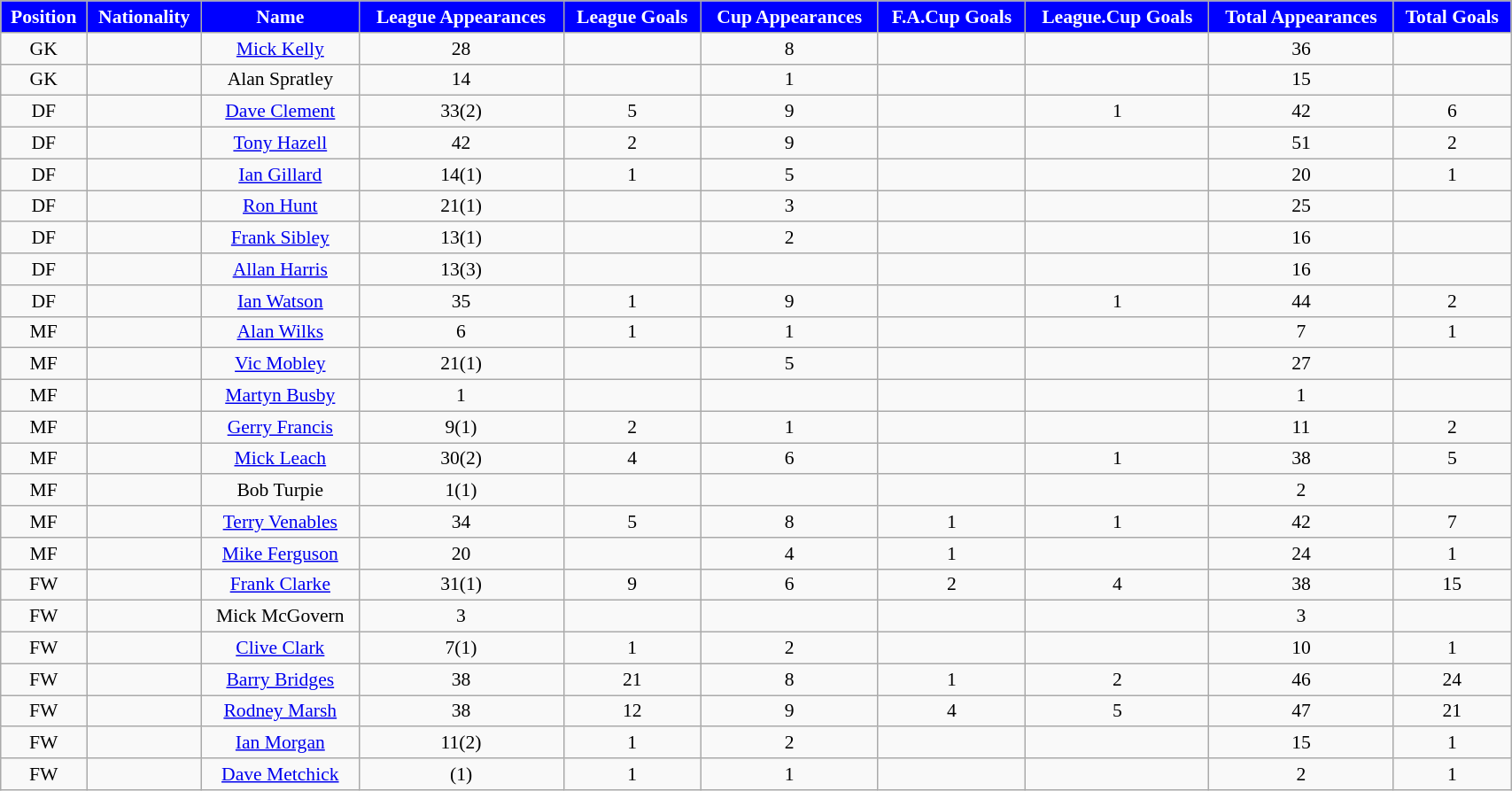<table class="wikitable" style="text-align:center; font-size:90%; width:90%;">
<tr>
<th style="background:#0000FF; color:white; text-align:center;">Position</th>
<th style="background:#0000FF; color:white; text-align:center;">Nationality</th>
<th style="background:#0000FF; color:white; text-align:center;">Name</th>
<th style="background:#0000FF; color:white; text-align:center;">League Appearances</th>
<th style="background:#0000FF; color:white; text-align:center;">League Goals</th>
<th style="background:#0000FF; color:white; text-align:center;">Cup Appearances</th>
<th style="background:#0000FF; color:white; text-align:center;">F.A.Cup Goals</th>
<th style="background:#0000FF; color:white; text-align:center;">League.Cup Goals</th>
<th style="background:#0000FF; color:white; text-align:center;">Total Appearances</th>
<th style="background:#0000FF; color:white; text-align:center;">Total Goals</th>
</tr>
<tr>
<td>GK</td>
<td></td>
<td><a href='#'>Mick Kelly</a></td>
<td>28</td>
<td></td>
<td>8</td>
<td></td>
<td></td>
<td>36</td>
<td></td>
</tr>
<tr>
<td>GK</td>
<td></td>
<td>Alan Spratley</td>
<td>14</td>
<td></td>
<td>1</td>
<td></td>
<td></td>
<td>15</td>
<td></td>
</tr>
<tr>
<td>DF</td>
<td></td>
<td><a href='#'>Dave Clement</a></td>
<td>33(2)</td>
<td>5</td>
<td>9</td>
<td></td>
<td>1</td>
<td>42</td>
<td>6</td>
</tr>
<tr>
<td>DF</td>
<td></td>
<td><a href='#'>Tony Hazell</a></td>
<td>42</td>
<td>2</td>
<td>9</td>
<td></td>
<td></td>
<td>51</td>
<td>2</td>
</tr>
<tr>
<td>DF</td>
<td></td>
<td><a href='#'>Ian Gillard</a></td>
<td>14(1)</td>
<td>1</td>
<td>5</td>
<td></td>
<td></td>
<td>20</td>
<td>1</td>
</tr>
<tr>
<td>DF</td>
<td></td>
<td><a href='#'>Ron Hunt</a></td>
<td>21(1)</td>
<td></td>
<td>3</td>
<td></td>
<td></td>
<td>25</td>
<td></td>
</tr>
<tr>
<td>DF</td>
<td></td>
<td><a href='#'>Frank Sibley</a></td>
<td>13(1)</td>
<td></td>
<td>2</td>
<td></td>
<td></td>
<td>16</td>
<td></td>
</tr>
<tr>
<td>DF</td>
<td></td>
<td><a href='#'>Allan Harris</a></td>
<td>13(3)</td>
<td></td>
<td></td>
<td></td>
<td></td>
<td>16</td>
<td></td>
</tr>
<tr>
<td>DF</td>
<td></td>
<td><a href='#'>Ian Watson</a></td>
<td>35</td>
<td>1</td>
<td>9</td>
<td></td>
<td>1</td>
<td>44</td>
<td>2</td>
</tr>
<tr>
<td>MF</td>
<td></td>
<td><a href='#'>Alan Wilks</a></td>
<td>6</td>
<td>1</td>
<td>1</td>
<td></td>
<td></td>
<td>7</td>
<td>1</td>
</tr>
<tr>
<td>MF</td>
<td></td>
<td><a href='#'>Vic Mobley</a></td>
<td>21(1)</td>
<td></td>
<td>5</td>
<td></td>
<td></td>
<td>27</td>
<td></td>
</tr>
<tr>
<td>MF</td>
<td></td>
<td><a href='#'>Martyn Busby</a></td>
<td>1</td>
<td></td>
<td></td>
<td></td>
<td></td>
<td>1</td>
<td></td>
</tr>
<tr>
<td>MF</td>
<td></td>
<td><a href='#'>Gerry Francis</a></td>
<td>9(1)</td>
<td>2</td>
<td>1</td>
<td></td>
<td></td>
<td>11</td>
<td>2</td>
</tr>
<tr>
<td>MF</td>
<td></td>
<td><a href='#'>Mick Leach</a></td>
<td>30(2)</td>
<td>4</td>
<td>6</td>
<td></td>
<td>1</td>
<td>38</td>
<td>5</td>
</tr>
<tr>
<td>MF</td>
<td></td>
<td>Bob Turpie</td>
<td>1(1)</td>
<td></td>
<td></td>
<td></td>
<td></td>
<td>2</td>
<td></td>
</tr>
<tr>
<td>MF</td>
<td></td>
<td><a href='#'>Terry Venables</a></td>
<td>34</td>
<td>5</td>
<td>8</td>
<td>1</td>
<td>1</td>
<td>42</td>
<td>7</td>
</tr>
<tr>
<td>MF</td>
<td></td>
<td><a href='#'>Mike Ferguson</a></td>
<td>20</td>
<td></td>
<td>4</td>
<td>1</td>
<td></td>
<td>24</td>
<td>1</td>
</tr>
<tr>
<td>FW</td>
<td></td>
<td><a href='#'>Frank Clarke</a></td>
<td>31(1)</td>
<td>9</td>
<td>6</td>
<td>2</td>
<td>4</td>
<td>38</td>
<td>15</td>
</tr>
<tr>
<td>FW</td>
<td></td>
<td>Mick McGovern</td>
<td>3</td>
<td></td>
<td></td>
<td></td>
<td></td>
<td>3</td>
<td></td>
</tr>
<tr>
<td>FW</td>
<td></td>
<td><a href='#'>Clive Clark</a></td>
<td>7(1)</td>
<td>1</td>
<td>2</td>
<td></td>
<td></td>
<td>10</td>
<td>1</td>
</tr>
<tr>
<td>FW</td>
<td></td>
<td><a href='#'>Barry Bridges</a></td>
<td>38</td>
<td>21</td>
<td>8</td>
<td>1</td>
<td>2</td>
<td>46</td>
<td>24</td>
</tr>
<tr>
<td>FW</td>
<td></td>
<td><a href='#'>Rodney Marsh</a></td>
<td>38</td>
<td>12</td>
<td>9</td>
<td>4</td>
<td>5</td>
<td>47</td>
<td>21</td>
</tr>
<tr>
<td>FW</td>
<td></td>
<td><a href='#'>Ian Morgan</a></td>
<td>11(2)</td>
<td>1</td>
<td>2</td>
<td></td>
<td></td>
<td>15</td>
<td>1</td>
</tr>
<tr>
<td>FW</td>
<td></td>
<td><a href='#'>Dave Metchick</a></td>
<td>(1)</td>
<td>1</td>
<td>1</td>
<td></td>
<td></td>
<td>2</td>
<td>1</td>
</tr>
</table>
